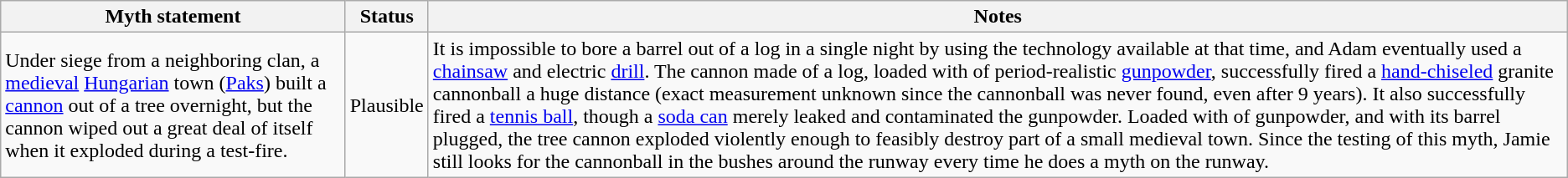<table class="wikitable plainrowheaders">
<tr>
<th>Myth statement</th>
<th>Status</th>
<th>Notes</th>
</tr>
<tr>
<td>Under siege from a neighboring clan, a <a href='#'>medieval</a> <a href='#'>Hungarian</a> town (<a href='#'>Paks</a>) built a <a href='#'>cannon</a> out of a tree overnight, but the cannon wiped out a great deal of itself when it exploded during a test-fire.</td>
<td><span>Plausible</span></td>
<td>It is impossible to bore a barrel out of a log in a single night by using the technology available at that time, and Adam eventually used a <a href='#'>chainsaw</a> and electric <a href='#'>drill</a>. The cannon made of a log, loaded with  of period-realistic <a href='#'>gunpowder</a>, successfully fired a  <a href='#'>hand-chiseled</a> granite cannonball a huge distance (exact measurement unknown since the cannonball was never found, even after 9 years). It also successfully fired a <a href='#'>tennis ball</a>, though a <a href='#'>soda can</a> merely leaked and contaminated the gunpowder. Loaded with  of gunpowder, and with its barrel plugged, the tree cannon exploded violently enough to feasibly destroy part of a small medieval town. Since the testing of this myth, Jamie still looks for the cannonball in the bushes around the runway every time he does a myth on the runway.</td>
</tr>
</table>
